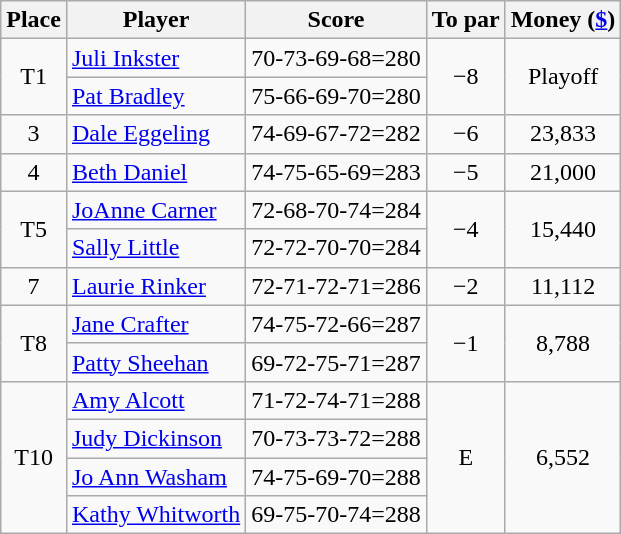<table class="wikitable">
<tr>
<th>Place</th>
<th>Player</th>
<th>Score</th>
<th>To par</th>
<th>Money (<a href='#'>$</a>)</th>
</tr>
<tr>
<td rowspan=2 align=center>T1</td>
<td> <a href='#'>Juli Inkster</a></td>
<td>70-73-69-68=280</td>
<td align=center rowspan=2>−8</td>
<td rowspan=2 align=center>Playoff</td>
</tr>
<tr>
<td> <a href='#'>Pat Bradley</a></td>
<td>75-66-69-70=280</td>
</tr>
<tr>
<td align=center>3</td>
<td> <a href='#'>Dale Eggeling</a></td>
<td>74-69-67-72=282</td>
<td align=center>−6</td>
<td align=center>23,833</td>
</tr>
<tr>
<td align=center>4</td>
<td> <a href='#'>Beth Daniel</a></td>
<td>74-75-65-69=283</td>
<td align=center>−5</td>
<td align=center>21,000</td>
</tr>
<tr>
<td align=center rowspan=2>T5</td>
<td> <a href='#'>JoAnne Carner</a></td>
<td>72-68-70-74=284</td>
<td align=center rowspan=2>−4</td>
<td align=center rowspan=2>15,440</td>
</tr>
<tr>
<td> <a href='#'>Sally Little</a></td>
<td>72-72-70-70=284</td>
</tr>
<tr>
<td align=center>7</td>
<td> <a href='#'>Laurie Rinker</a></td>
<td>72-71-72-71=286</td>
<td align=center>−2</td>
<td align=center>11,112</td>
</tr>
<tr>
<td align=center rowspan=2>T8</td>
<td> <a href='#'>Jane Crafter</a></td>
<td>74-75-72-66=287</td>
<td align=center rowspan=2>−1</td>
<td align=center rowspan=2>8,788</td>
</tr>
<tr>
<td> <a href='#'>Patty Sheehan</a></td>
<td>69-72-75-71=287</td>
</tr>
<tr>
<td align=center rowspan=4>T10</td>
<td> <a href='#'>Amy Alcott</a></td>
<td>71-72-74-71=288</td>
<td align=center rowspan=4>E</td>
<td align=center rowspan=4>6,552</td>
</tr>
<tr>
<td> <a href='#'>Judy Dickinson</a></td>
<td>70-73-73-72=288</td>
</tr>
<tr>
<td> <a href='#'>Jo Ann Washam</a></td>
<td>74-75-69-70=288</td>
</tr>
<tr>
<td> <a href='#'>Kathy Whitworth</a></td>
<td>69-75-70-74=288</td>
</tr>
</table>
